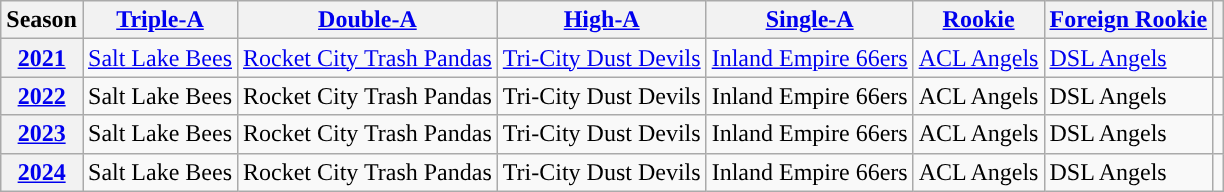<table class="wikitable plainrowheaders">
<tr>
<th scope="col">Season</th>
<th scope="col"><a href='#'><span>Triple-A</span></a></th>
<th scope="col"><a href='#'><span>Double-A</span></a></th>
<th scope="col"><a href='#'><span>High-A</span></a></th>
<th scope="col"><a href='#'><span>Single-A</span></a></th>
<th scope="col"><a href='#'><span>Rookie</span></a></th>
<th scope="col"><a href='#'><span>Foreign Rookie</span></a></th>
<th scope="col"></th>
</tr>
<tr>
<th scope="row" style="text-align:center"><a href='#'>2021</a></th>
<td><a href='#'>Salt Lake Bees</a></td>
<td><a href='#'>Rocket City Trash Pandas</a></td>
<td><a href='#'>Tri-City Dust Devils</a></td>
<td><a href='#'>Inland Empire 66ers</a></td>
<td><a href='#'>ACL Angels</a></td>
<td><a href='#'>DSL Angels</a></td>
<td align="center"></td>
</tr>
<tr>
<th scope="row" style="text-align:center"><a href='#'>2022</a></th>
<td>Salt Lake Bees</td>
<td>Rocket City Trash Pandas</td>
<td>Tri-City Dust Devils</td>
<td>Inland Empire 66ers</td>
<td>ACL Angels</td>
<td>DSL Angels</td>
<td align="center"></td>
</tr>
<tr>
<th scope="row" style="text-align:center"><a href='#'>2023</a></th>
<td>Salt Lake Bees</td>
<td>Rocket City Trash Pandas</td>
<td>Tri-City Dust Devils</td>
<td>Inland Empire 66ers</td>
<td>ACL Angels</td>
<td>DSL Angels</td>
<td align="center"></td>
</tr>
<tr>
<th scope="row" style="text-align:center"><a href='#'>2024</a></th>
<td>Salt Lake Bees</td>
<td>Rocket City Trash Pandas</td>
<td>Tri-City Dust Devils</td>
<td>Inland Empire 66ers</td>
<td>ACL Angels</td>
<td>DSL Angels</td>
<td align="center"></td>
</tr>
</table>
